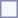<table style="border:1px solid #8888aa; background-color:#f7f8ff; padding:5px; font-size:95%; margin: 0px 12px 12px 0px;">
</table>
